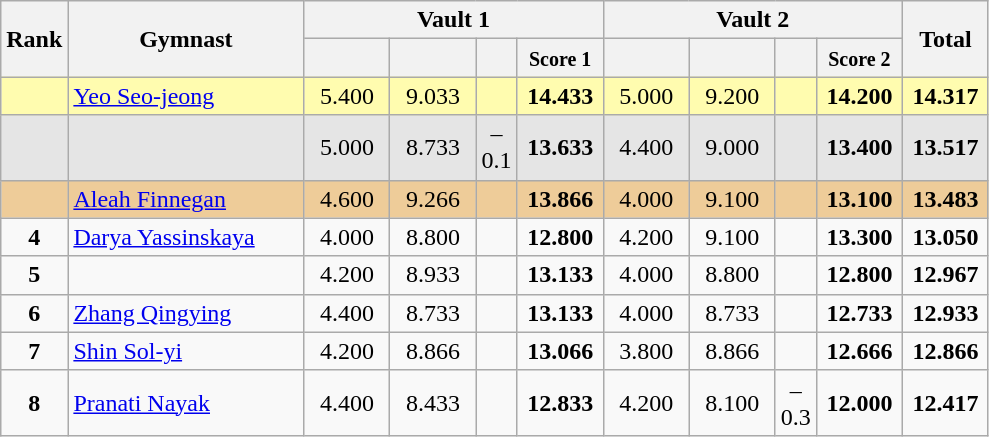<table class="wikitable sortable" style="text-align:center;">
<tr>
<th rowspan="2" style="width:15px;">Rank</th>
<th rowspan="2" style="width:150px;">Gymnast</th>
<th colspan="4">Vault 1</th>
<th colspan="4">Vault 2</th>
<th rowspan="2" style="width:50px;">Total</th>
</tr>
<tr>
<th style="width:50px;"><small></small></th>
<th style="width:50px;"><small></small></th>
<th style="width:20px;"><small></small></th>
<th style="width:50px;"><small>Score 1</small></th>
<th style="width:50px;"><small></small></th>
<th style="width:50px;"><small></small></th>
<th style="width:20px;"><small></small></th>
<th style="width:50px;"><small>Score 2</small></th>
</tr>
<tr style="background:#fffcaf;">
<td style="text-align:center" scope="row"><strong></strong></td>
<td style=text-align:left;"> <a href='#'>Yeo Seo-jeong</a></td>
<td>5.400</td>
<td>9.033</td>
<td></td>
<td><strong>14.433</strong></td>
<td>5.000</td>
<td>9.200</td>
<td></td>
<td><strong>14.200</strong></td>
<td><strong>14.317</strong></td>
</tr>
<tr style="background:#e5e5e5;">
<td style="text-align:center" scope="row"><strong></strong></td>
<td style=text-align:left;"></td>
<td>5.000</td>
<td>8.733</td>
<td>–0.1</td>
<td><strong>13.633</strong></td>
<td>4.400</td>
<td>9.000</td>
<td></td>
<td><strong>13.400</strong></td>
<td><strong>13.517</strong></td>
</tr>
<tr style="background:#ec9;">
<td style="text-align:center" scope="row"><strong></strong></td>
<td style=text-align:left;"> <a href='#'>Aleah Finnegan</a></td>
<td>4.600</td>
<td>9.266</td>
<td></td>
<td><strong>13.866</strong></td>
<td>4.000</td>
<td>9.100</td>
<td></td>
<td><strong>13.100</strong></td>
<td><strong>13.483</strong></td>
</tr>
<tr>
<td scope="row" style="text-align:center"><strong>4</strong></td>
<td style=text-align:left;"> <a href='#'>Darya Yassinskaya</a></td>
<td>4.000</td>
<td>8.800</td>
<td></td>
<td><strong>12.800</strong></td>
<td>4.200</td>
<td>9.100</td>
<td></td>
<td><strong>13.300</strong></td>
<td><strong>13.050</strong></td>
</tr>
<tr>
<td scope="row" style="text-align:center"><strong>5</strong></td>
<td style=text-align:left;"></td>
<td>4.200</td>
<td>8.933</td>
<td></td>
<td><strong>13.133</strong></td>
<td>4.000</td>
<td>8.800</td>
<td></td>
<td><strong>12.800</strong></td>
<td><strong>12.967</strong></td>
</tr>
<tr>
<td scope="row" style="text-align:center"><strong>6</strong></td>
<td style=text-align:left;"> <a href='#'>Zhang Qingying</a></td>
<td>4.400</td>
<td>8.733</td>
<td></td>
<td><strong>13.133</strong></td>
<td>4.000</td>
<td>8.733</td>
<td></td>
<td><strong>12.733</strong></td>
<td><strong>12.933</strong></td>
</tr>
<tr>
<td scope="row" style="text-align:center"><strong>7</strong></td>
<td style=text-align:left;"> <a href='#'>Shin Sol-yi</a></td>
<td>4.200</td>
<td>8.866</td>
<td></td>
<td><strong>13.066</strong></td>
<td>3.800</td>
<td>8.866</td>
<td></td>
<td><strong>12.666</strong></td>
<td><strong>12.866</strong></td>
</tr>
<tr>
<td scope="row" style="text-align:center"><strong>8</strong></td>
<td style=text-align:left;"> <a href='#'>Pranati Nayak</a></td>
<td>4.400</td>
<td>8.433</td>
<td></td>
<td><strong>12.833</strong></td>
<td>4.200</td>
<td>8.100</td>
<td>–0.3</td>
<td><strong>12.000</strong></td>
<td><strong>12.417</strong></td>
</tr>
</table>
